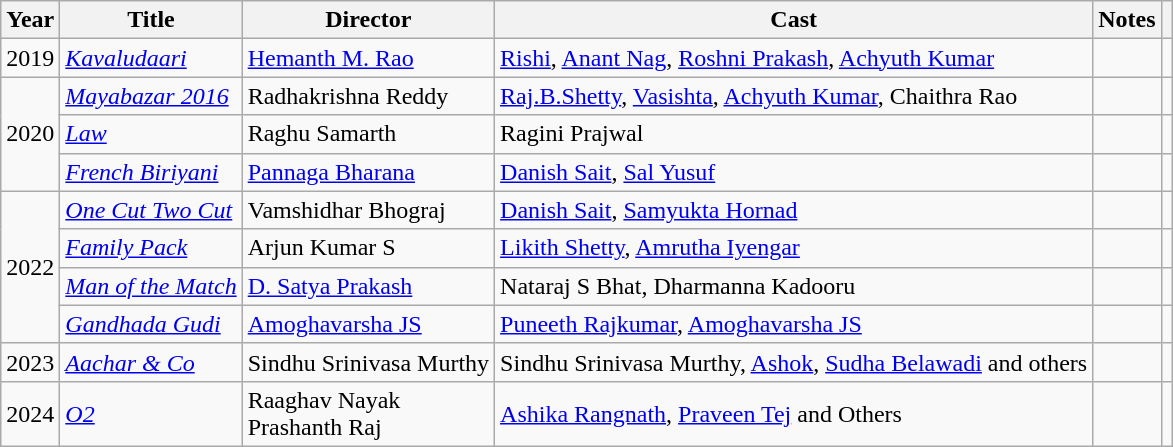<table class="wikitable">
<tr>
<th scope="col">Year</th>
<th scope="col">Title</th>
<th scope="col">Director</th>
<th scope="col">Cast</th>
<th scope="col" class="unsortable">Notes</th>
<th scope="col" class="unsortable"></th>
</tr>
<tr>
<td>2019</td>
<td><em><a href='#'>Kavaludaari</a></em></td>
<td><a href='#'>Hemanth M. Rao</a></td>
<td><a href='#'>Rishi</a>, <a href='#'>Anant Nag</a>, <a href='#'>Roshni Prakash</a>, <a href='#'>Achyuth Kumar</a></td>
<td></td>
<td style="text-align:center;"></td>
</tr>
<tr>
<td rowspan="3">2020</td>
<td><em><a href='#'>Mayabazar 2016</a></em></td>
<td>Radhakrishna Reddy</td>
<td><a href='#'>Raj.B.Shetty</a>, <a href='#'>Vasishta</a>, <a href='#'>Achyuth Kumar</a>, Chaithra Rao</td>
<td></td>
<td style="text-align:center;"></td>
</tr>
<tr>
<td><em><a href='#'>Law</a></em></td>
<td>Raghu Samarth</td>
<td>Ragini Prajwal</td>
<td></td>
<td style="text-align:center;"></td>
</tr>
<tr>
<td><em><a href='#'>French Biriyani</a></em></td>
<td><a href='#'>Pannaga Bharana</a></td>
<td><a href='#'>Danish Sait</a>, <a href='#'>Sal Yusuf</a></td>
<td></td>
<td style="text-align:center;"></td>
</tr>
<tr>
<td rowspan="4">2022</td>
<td><em><a href='#'>One Cut Two Cut</a></em></td>
<td>Vamshidhar Bhograj</td>
<td><a href='#'>Danish Sait</a>, <a href='#'>Samyukta Hornad</a></td>
<td></td>
<td style="text-align:center;"></td>
</tr>
<tr>
<td><em><a href='#'>Family Pack</a></em></td>
<td>Arjun Kumar S</td>
<td><a href='#'>Likith Shetty</a>, <a href='#'>Amrutha Iyengar</a></td>
<td></td>
<td style="text-align:center;"></td>
</tr>
<tr>
<td><em><a href='#'>Man of the Match</a></em></td>
<td><a href='#'>D. Satya Prakash</a></td>
<td>Nataraj S Bhat, Dharmanna Kadooru</td>
<td></td>
<td style="text-align:center;"></td>
</tr>
<tr>
<td><em><a href='#'>Gandhada Gudi</a></em></td>
<td><a href='#'>Amoghavarsha JS</a></td>
<td><a href='#'>Puneeth Rajkumar</a>, <a href='#'>Amoghavarsha JS</a></td>
<td></td>
<td style="text-align:center;"></td>
</tr>
<tr>
<td>2023</td>
<td><em><a href='#'>Aachar & Co</a></em></td>
<td>Sindhu Srinivasa Murthy</td>
<td>Sindhu Srinivasa Murthy, <a href='#'>Ashok</a>, <a href='#'>Sudha Belawadi</a> and others</td>
<td></td>
<td style="text-align:center;"></td>
</tr>
<tr>
<td>2024</td>
<td><em><a href='#'>O2</a></em></td>
<td>Raaghav Nayak<br>Prashanth Raj</td>
<td><a href='#'>Ashika Rangnath</a>, <a href='#'>Praveen Tej</a> and Others</td>
<td></td>
<td></td>
</tr>
</table>
